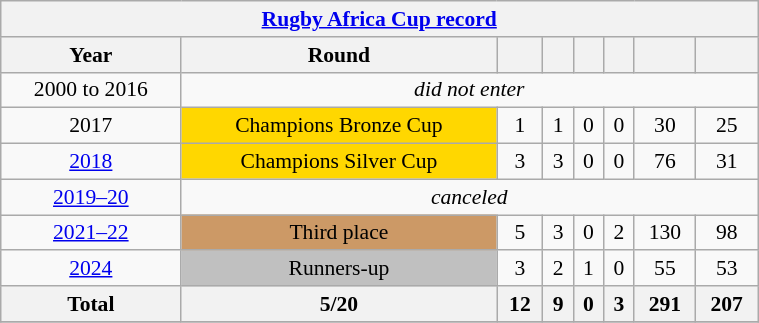<table class="wikitable" style="font-size:90%; width: 40%; text-align: center;">
<tr>
<th colspan=8><a href='#'>Rugby Africa Cup record</a></th>
</tr>
<tr>
<th>Year</th>
<th>Round</th>
<th></th>
<th></th>
<th></th>
<th></th>
<th></th>
<th></th>
</tr>
<tr>
<td>2000 to 2016</td>
<td colspan="7"><em>did not enter</em></td>
</tr>
<tr>
<td>2017</td>
<td bgcolor=gold>Champions Bronze Cup</td>
<td>1</td>
<td>1</td>
<td>0</td>
<td>0</td>
<td>30</td>
<td>25</td>
</tr>
<tr>
<td><a href='#'>2018</a></td>
<td bgcolor=gold>Champions Silver Cup</td>
<td>3</td>
<td>3</td>
<td>0</td>
<td>0</td>
<td>76</td>
<td>31</td>
</tr>
<tr>
<td><a href='#'>2019–20</a></td>
<td colspan=7><em>canceled</em></td>
</tr>
<tr>
<td><a href='#'>2021–22</a></td>
<td bgcolor=#c96>Third place</td>
<td>5</td>
<td>3</td>
<td>0</td>
<td>2</td>
<td>130</td>
<td>98</td>
</tr>
<tr>
<td><a href='#'>2024</a></td>
<td bgcolor=silver>Runners-up</td>
<td>3</td>
<td>2</td>
<td>1</td>
<td>0</td>
<td>55</td>
<td>53</td>
</tr>
<tr>
<th>Total</th>
<th>5/20</th>
<th>12</th>
<th>9</th>
<th>0</th>
<th>3</th>
<th>291</th>
<th>207</th>
</tr>
<tr>
</tr>
</table>
